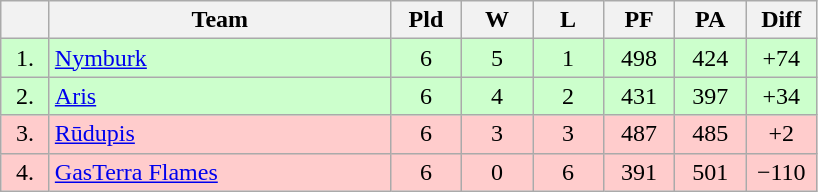<table class="wikitable" style="text-align:center">
<tr>
<th width=25></th>
<th width=220>Team</th>
<th width=40>Pld</th>
<th width=40>W</th>
<th width=40>L</th>
<th width=40>PF</th>
<th width=40>PA</th>
<th width=40>Diff</th>
</tr>
<tr style="background: #ccffcc;">
<td>1.</td>
<td align=left> <a href='#'>Nymburk</a></td>
<td>6</td>
<td>5</td>
<td>1</td>
<td>498</td>
<td>424</td>
<td>+74</td>
</tr>
<tr style="background: #ccffcc;">
<td>2.</td>
<td align=left> <a href='#'>Aris</a></td>
<td>6</td>
<td>4</td>
<td>2</td>
<td>431</td>
<td>397</td>
<td>+34</td>
</tr>
<tr style="background:#ffcccc;">
<td>3.</td>
<td align=left> <a href='#'>Rūdupis</a></td>
<td>6</td>
<td>3</td>
<td>3</td>
<td>487</td>
<td>485</td>
<td>+2</td>
</tr>
<tr style="background:#ffcccc;">
<td>4.</td>
<td align=left> <a href='#'>GasTerra Flames</a></td>
<td>6</td>
<td>0</td>
<td>6</td>
<td>391</td>
<td>501</td>
<td>−110</td>
</tr>
</table>
